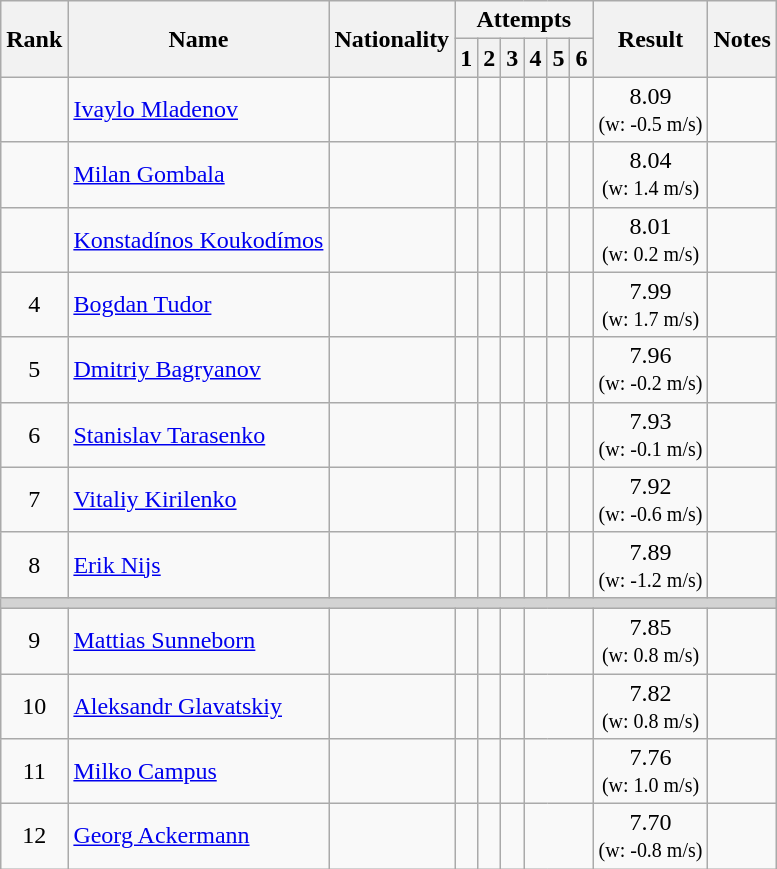<table class="wikitable sortable" style="text-align:center">
<tr>
<th rowspan="2">Rank</th>
<th rowspan="2">Name</th>
<th rowspan="2">Nationality</th>
<th colspan="6">Attempts</th>
<th rowspan="2">Result</th>
<th rowspan="2">Notes</th>
</tr>
<tr>
<th>1</th>
<th>2</th>
<th>3</th>
<th>4</th>
<th>5</th>
<th>6</th>
</tr>
<tr>
<td></td>
<td align=left><a href='#'>Ivaylo Mladenov</a></td>
<td align=left></td>
<td></td>
<td></td>
<td></td>
<td></td>
<td></td>
<td></td>
<td>8.09<br><small>(w: -0.5 m/s)</small></td>
<td></td>
</tr>
<tr>
<td></td>
<td align=left><a href='#'>Milan Gombala</a></td>
<td align=left></td>
<td></td>
<td></td>
<td></td>
<td></td>
<td></td>
<td></td>
<td>8.04<br><small>(w: 1.4 m/s)</small></td>
<td></td>
</tr>
<tr>
<td></td>
<td align=left><a href='#'>Konstadínos Koukodímos</a></td>
<td align=left></td>
<td></td>
<td></td>
<td></td>
<td></td>
<td></td>
<td></td>
<td>8.01<br><small>(w: 0.2 m/s)</small></td>
<td></td>
</tr>
<tr>
<td>4</td>
<td align=left><a href='#'>Bogdan Tudor</a></td>
<td align=left></td>
<td></td>
<td></td>
<td></td>
<td></td>
<td></td>
<td></td>
<td>7.99<br><small>(w: 1.7 m/s)</small></td>
<td></td>
</tr>
<tr>
<td>5</td>
<td align=left><a href='#'>Dmitriy Bagryanov</a></td>
<td align=left></td>
<td></td>
<td></td>
<td></td>
<td></td>
<td></td>
<td></td>
<td>7.96<br><small>(w: -0.2 m/s)</small></td>
<td></td>
</tr>
<tr>
<td>6</td>
<td align=left><a href='#'>Stanislav Tarasenko</a></td>
<td align=left></td>
<td></td>
<td></td>
<td></td>
<td></td>
<td></td>
<td></td>
<td>7.93<br><small>(w: -0.1 m/s)</small></td>
<td></td>
</tr>
<tr>
<td>7</td>
<td align=left><a href='#'>Vitaliy Kirilenko</a></td>
<td align=left></td>
<td></td>
<td></td>
<td></td>
<td></td>
<td></td>
<td></td>
<td>7.92<br><small>(w: -0.6 m/s)</small></td>
<td></td>
</tr>
<tr>
<td>8</td>
<td align=left><a href='#'>Erik Nijs</a></td>
<td align=left></td>
<td></td>
<td></td>
<td></td>
<td></td>
<td></td>
<td></td>
<td>7.89<br><small>(w: -1.2 m/s)</small></td>
<td></td>
</tr>
<tr>
<td colspan=11 bgcolor=lightgray></td>
</tr>
<tr>
<td>9</td>
<td align=left><a href='#'>Mattias Sunneborn</a></td>
<td align=left></td>
<td></td>
<td></td>
<td></td>
<td colspan="3"></td>
<td>7.85<br><small>(w: 0.8 m/s)</small></td>
<td></td>
</tr>
<tr>
<td>10</td>
<td align=left><a href='#'>Aleksandr Glavatskiy</a></td>
<td align=left></td>
<td></td>
<td></td>
<td></td>
<td colspan="3"></td>
<td>7.82<br><small>(w: 0.8 m/s)</small></td>
<td></td>
</tr>
<tr>
<td>11</td>
<td align=left><a href='#'>Milko Campus</a></td>
<td align=left></td>
<td></td>
<td></td>
<td></td>
<td colspan="3"></td>
<td>7.76<br><small>(w: 1.0 m/s)</small></td>
<td></td>
</tr>
<tr>
<td>12</td>
<td align=left><a href='#'>Georg Ackermann</a></td>
<td align=left></td>
<td></td>
<td></td>
<td></td>
<td colspan="3"></td>
<td>7.70<br><small>(w: -0.8 m/s)</small></td>
<td></td>
</tr>
</table>
